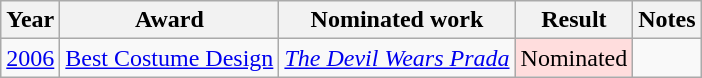<table class="wikitable">
<tr>
<th>Year</th>
<th>Award</th>
<th>Nominated work</th>
<th>Result</th>
<th>Notes</th>
</tr>
<tr>
<td><a href='#'>2006</a></td>
<td><a href='#'>Best Costume Design</a></td>
<td><a href='#'><em>The Devil Wears Prada</em></a></td>
<td style="background:#fdd;">Nominated</td>
<td></td>
</tr>
</table>
